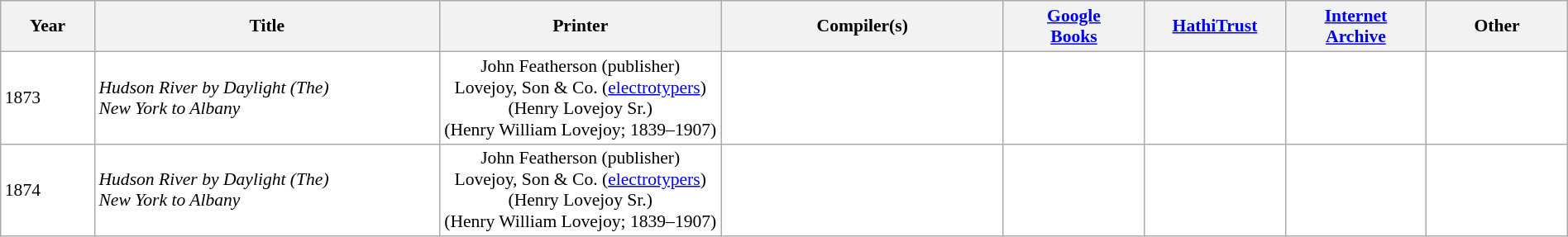<table class="wikitable collapsible sortable" border="0" cellpadding="1" style="color:black; background-color: #FFFFFF; font-size: 90%; width:100%">
<tr>
<th>Year</th>
<th>Title</th>
<th>Printer</th>
<th>Compiler(s)</th>
<th><a href='#'>Google<br>Books</a></th>
<th><a href='#'>HathiTrust</a></th>
<th><a href='#'>Internet<br>Archive</a></th>
<th>Other</th>
</tr>
<tr>
<td width="6%">1873</td>
<td width="22%" data-sort-value="HudsonRiver 1873"><em>Hudson River by Daylight (The)<div>New York to Albany</div></em></td>
<td style="text-align:center" width="18%" data-sort-value="featherson 1873">John Featherson (publisher)<br>Lovejoy, Son & Co. (<a href='#'>electrotypers</a>)<br>(Henry Lovejoy Sr.)<br>(Henry William Lovejoy; 1839–1907)</td>
<td style="text-align:center" width="18%"></td>
<td style="text-align:center" width="9%"></td>
<td style="text-align:center" width="9%"><br></td>
<td style="text-align:center" width="9%"></td>
<td style="text-align:center" width="9%"></td>
</tr>
<tr>
<td width="6%">1874</td>
<td width="22%" data-sort-value="HudsonRiver 1874"><em>Hudson River by Daylight (The)<div>New York to Albany</div></em></td>
<td style="text-align:center" width="18%" data-sort-value="featherson 1874">John Featherson (publisher)<br>Lovejoy, Son & Co. (<a href='#'>electrotypers</a>)<br>(Henry Lovejoy Sr.)<br>(Henry William Lovejoy; 1839–1907)</td>
<td style="text-align:center" width="18%"></td>
<td style="text-align:center" width="9%"></td>
<td style="text-align:center" width="9%"></td>
<td style="text-align:center" width="9%"></td>
<td style="text-align:center" width="9%"></td>
</tr>
</table>
